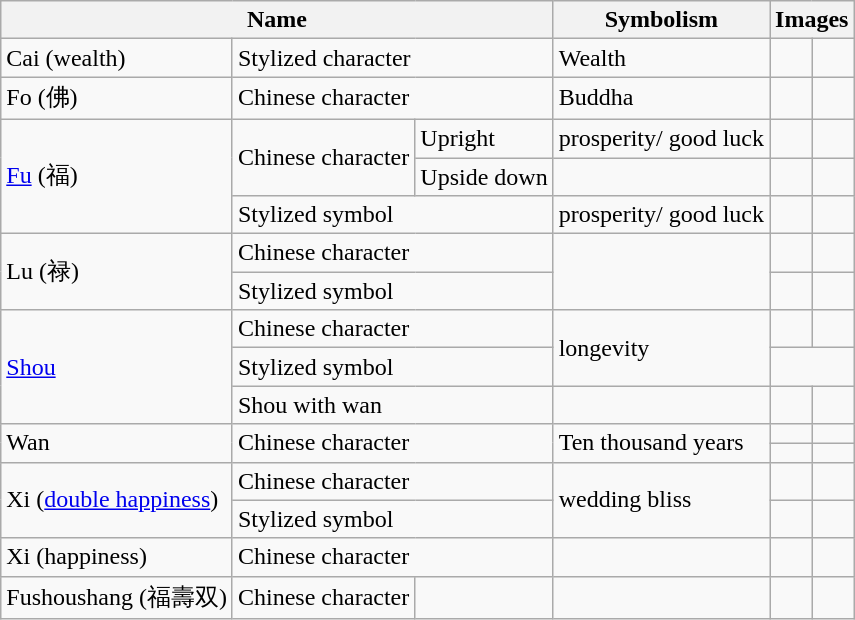<table class="wikitable sortable mw-collapsible">
<tr>
<th colspan="3">Name</th>
<th>Symbolism</th>
<th colspan="2">Images</th>
</tr>
<tr>
<td>Cai (wealth)</td>
<td colspan="2">Stylized character</td>
<td>Wealth</td>
<td></td>
<td></td>
</tr>
<tr>
<td>Fo (佛)</td>
<td colspan="2">Chinese character</td>
<td>Buddha</td>
<td></td>
<td></td>
</tr>
<tr>
<td rowspan="3"><a href='#'>Fu</a> (福)</td>
<td rowspan="2">Chinese character</td>
<td>Upright</td>
<td>prosperity/ good luck</td>
<td></td>
<td></td>
</tr>
<tr>
<td>Upside down</td>
<td></td>
<td></td>
<td></td>
</tr>
<tr>
<td colspan="2">Stylized symbol</td>
<td>prosperity/ good luck</td>
<td></td>
<td></td>
</tr>
<tr>
<td rowspan="2">Lu (禄)</td>
<td colspan="2">Chinese character</td>
<td rowspan="2"></td>
<td></td>
<td></td>
</tr>
<tr>
<td colspan="2">Stylized symbol</td>
<td></td>
<td></td>
</tr>
<tr>
<td rowspan="3"><a href='#'>Shou</a></td>
<td colspan="2">Chinese character</td>
<td rowspan="2">longevity</td>
<td></td>
<td></td>
</tr>
<tr>
<td colspan="2">Stylized symbol</td>
<td colspan="2"></td>
</tr>
<tr>
<td colspan="2">Shou with wan</td>
<td></td>
<td></td>
<td></td>
</tr>
<tr>
<td rowspan="2">Wan</td>
<td colspan="2" rowspan="2">Chinese character</td>
<td rowspan="2">Ten thousand years</td>
<td></td>
<td></td>
</tr>
<tr>
<td></td>
<td></td>
</tr>
<tr>
<td rowspan="2">Xi (<a href='#'>double happiness</a>)</td>
<td colspan="2">Chinese character</td>
<td rowspan="2">wedding bliss</td>
<td></td>
<td></td>
</tr>
<tr>
<td colspan="2">Stylized symbol</td>
<td></td>
<td></td>
</tr>
<tr>
<td>Xi (happiness)</td>
<td colspan="2">Chinese character</td>
<td></td>
<td></td>
<td></td>
</tr>
<tr>
<td>Fushoushang (福壽双)</td>
<td>Chinese character</td>
<td></td>
<td></td>
<td></td>
</tr>
</table>
